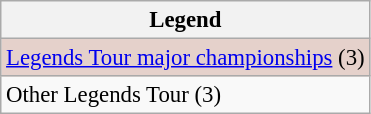<table class="wikitable" style="font-size:95%;">
<tr>
<th>Legend</th>
</tr>
<tr style="background:#e5d1cb;">
<td><a href='#'>Legends Tour major championships</a> (3)</td>
</tr>
<tr>
<td>Other Legends Tour (3)</td>
</tr>
</table>
